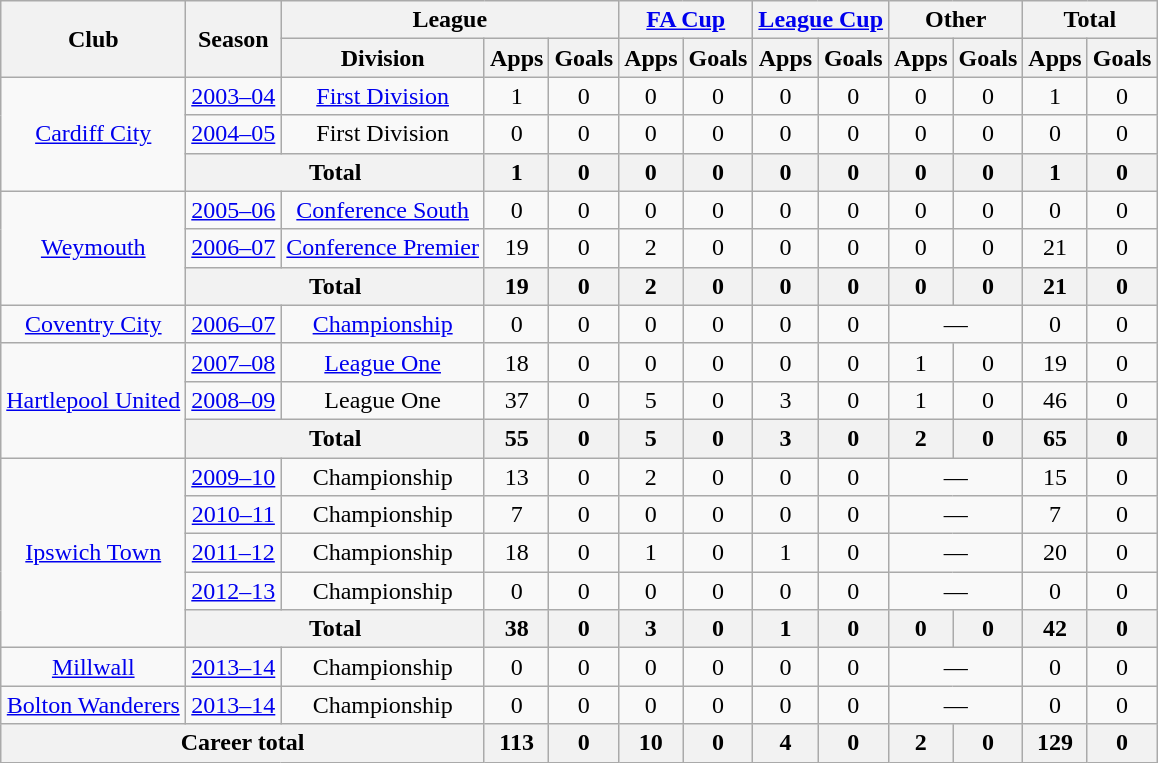<table class=wikitable style="text-align:center;">
<tr>
<th rowspan=2>Club</th>
<th rowspan=2>Season</th>
<th colspan=3>League</th>
<th colspan=2><a href='#'>FA Cup</a></th>
<th colspan=2><a href='#'>League Cup</a></th>
<th colspan=2>Other</th>
<th colspan=2>Total</th>
</tr>
<tr>
<th>Division</th>
<th>Apps</th>
<th>Goals</th>
<th>Apps</th>
<th>Goals</th>
<th>Apps</th>
<th>Goals</th>
<th>Apps</th>
<th>Goals</th>
<th>Apps</th>
<th>Goals</th>
</tr>
<tr>
<td rowspan=3><a href='#'>Cardiff City</a></td>
<td><a href='#'>2003–04</a></td>
<td><a href='#'>First Division</a></td>
<td>1</td>
<td>0</td>
<td>0</td>
<td>0</td>
<td>0</td>
<td>0</td>
<td>0</td>
<td>0</td>
<td>1</td>
<td>0</td>
</tr>
<tr>
<td><a href='#'>2004–05</a></td>
<td>First Division</td>
<td>0</td>
<td>0</td>
<td>0</td>
<td>0</td>
<td>0</td>
<td>0</td>
<td>0</td>
<td>0</td>
<td>0</td>
<td>0</td>
</tr>
<tr>
<th colspan=2>Total</th>
<th>1</th>
<th>0</th>
<th>0</th>
<th>0</th>
<th>0</th>
<th>0</th>
<th>0</th>
<th>0</th>
<th>1</th>
<th>0</th>
</tr>
<tr>
<td rowspan=3><a href='#'>Weymouth</a></td>
<td><a href='#'>2005–06</a></td>
<td><a href='#'>Conference South</a></td>
<td>0</td>
<td>0</td>
<td>0</td>
<td>0</td>
<td>0</td>
<td>0</td>
<td>0</td>
<td>0</td>
<td>0</td>
<td>0</td>
</tr>
<tr>
<td><a href='#'>2006–07</a></td>
<td><a href='#'>Conference Premier</a></td>
<td>19</td>
<td>0</td>
<td>2</td>
<td>0</td>
<td>0</td>
<td>0</td>
<td>0</td>
<td>0</td>
<td>21</td>
<td>0</td>
</tr>
<tr>
<th colspan=2>Total</th>
<th>19</th>
<th>0</th>
<th>2</th>
<th>0</th>
<th>0</th>
<th>0</th>
<th>0</th>
<th>0</th>
<th>21</th>
<th>0</th>
</tr>
<tr>
<td><a href='#'>Coventry City</a></td>
<td><a href='#'>2006–07</a></td>
<td><a href='#'>Championship</a></td>
<td>0</td>
<td>0</td>
<td>0</td>
<td>0</td>
<td>0</td>
<td>0</td>
<td colspan="2">—</td>
<td>0</td>
<td>0</td>
</tr>
<tr>
<td rowspan=3><a href='#'>Hartlepool United</a></td>
<td><a href='#'>2007–08</a></td>
<td><a href='#'>League One</a></td>
<td>18</td>
<td>0</td>
<td>0</td>
<td>0</td>
<td>0</td>
<td>0</td>
<td>1</td>
<td>0</td>
<td>19</td>
<td>0</td>
</tr>
<tr>
<td><a href='#'>2008–09</a></td>
<td>League One</td>
<td>37</td>
<td>0</td>
<td>5</td>
<td>0</td>
<td>3</td>
<td>0</td>
<td>1</td>
<td>0</td>
<td>46</td>
<td>0</td>
</tr>
<tr>
<th colspan=2>Total</th>
<th>55</th>
<th>0</th>
<th>5</th>
<th>0</th>
<th>3</th>
<th>0</th>
<th>2</th>
<th>0</th>
<th>65</th>
<th>0</th>
</tr>
<tr>
<td rowspan=5><a href='#'>Ipswich Town</a></td>
<td><a href='#'>2009–10</a></td>
<td>Championship</td>
<td>13</td>
<td>0</td>
<td>2</td>
<td>0</td>
<td>0</td>
<td>0</td>
<td colspan="2">—</td>
<td>15</td>
<td>0</td>
</tr>
<tr>
<td><a href='#'>2010–11</a></td>
<td>Championship</td>
<td>7</td>
<td>0</td>
<td>0</td>
<td>0</td>
<td>0</td>
<td>0</td>
<td colspan="2">—</td>
<td>7</td>
<td>0</td>
</tr>
<tr>
<td><a href='#'>2011–12</a></td>
<td>Championship</td>
<td>18</td>
<td>0</td>
<td>1</td>
<td>0</td>
<td>1</td>
<td>0</td>
<td colspan="2">—</td>
<td>20</td>
<td>0</td>
</tr>
<tr>
<td><a href='#'>2012–13</a></td>
<td>Championship</td>
<td>0</td>
<td>0</td>
<td>0</td>
<td>0</td>
<td>0</td>
<td>0</td>
<td colspan="2">—</td>
<td>0</td>
<td>0</td>
</tr>
<tr>
<th colspan=2>Total</th>
<th>38</th>
<th>0</th>
<th>3</th>
<th>0</th>
<th>1</th>
<th>0</th>
<th>0</th>
<th>0</th>
<th>42</th>
<th>0</th>
</tr>
<tr>
<td><a href='#'>Millwall</a></td>
<td><a href='#'>2013–14</a></td>
<td>Championship</td>
<td>0</td>
<td>0</td>
<td>0</td>
<td>0</td>
<td>0</td>
<td>0</td>
<td colspan="2">—</td>
<td>0</td>
<td>0</td>
</tr>
<tr>
<td><a href='#'>Bolton Wanderers</a></td>
<td><a href='#'>2013–14</a></td>
<td>Championship</td>
<td>0</td>
<td>0</td>
<td>0</td>
<td>0</td>
<td>0</td>
<td>0</td>
<td colspan="2">—</td>
<td>0</td>
<td>0</td>
</tr>
<tr>
<th colspan=3>Career total</th>
<th>113</th>
<th>0</th>
<th>10</th>
<th>0</th>
<th>4</th>
<th>0</th>
<th>2</th>
<th>0</th>
<th>129</th>
<th>0</th>
</tr>
</table>
